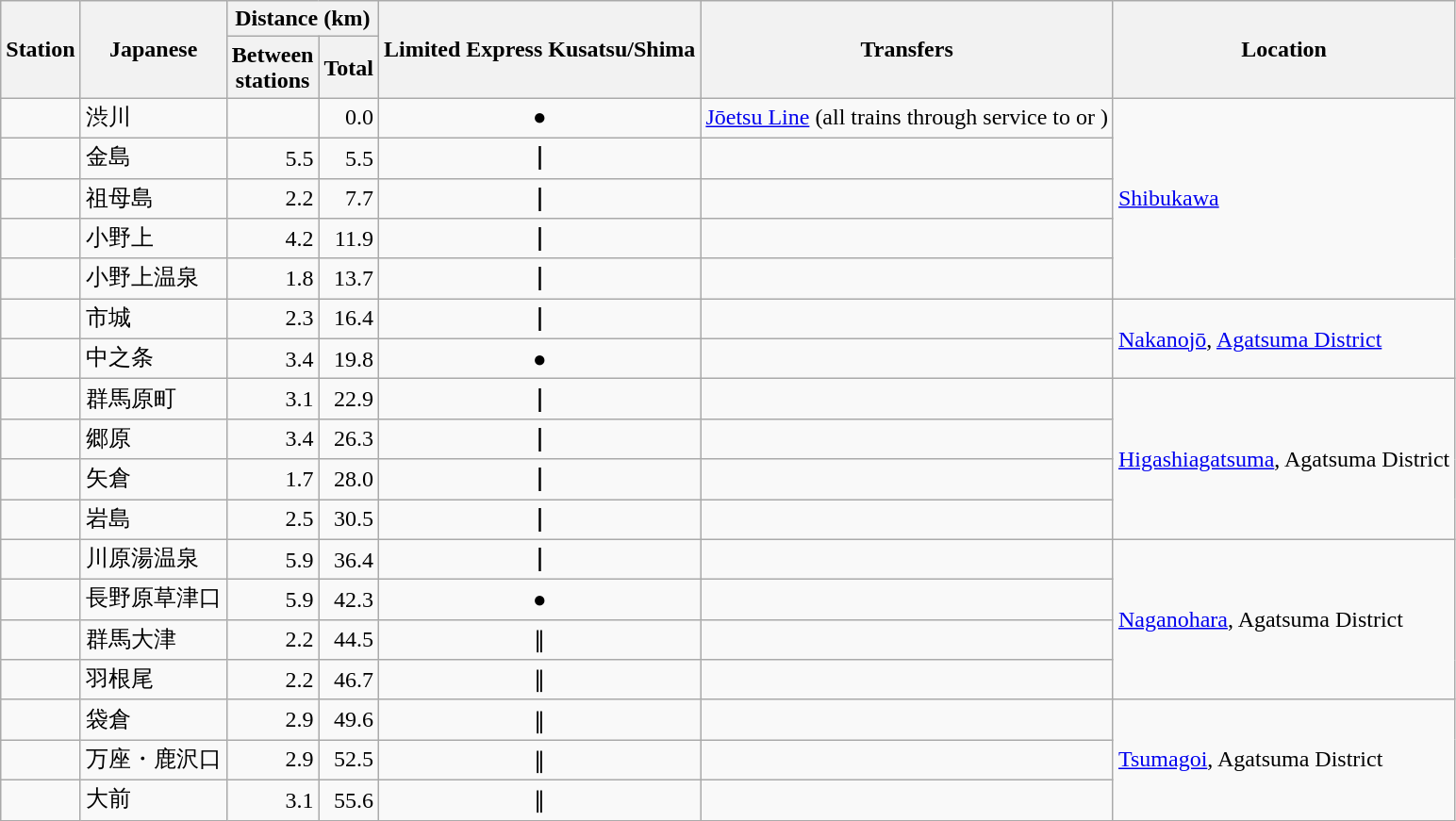<table class="wikitable">
<tr>
<th rowspan="2">Station</th>
<th rowspan="2">Japanese</th>
<th colspan="2">Distance (km)</th>
<th rowspan="2">Limited Express Kusatsu/Shima</th>
<th rowspan="2">Transfers</th>
<th rowspan="2">Location</th>
</tr>
<tr>
<th>Between<br>stations</th>
<th>Total</th>
</tr>
<tr>
<td></td>
<td>渋川</td>
<td style="text-align:right;"> </td>
<td style="text-align:right;">0.0</td>
<td style="text-align: center;">●</td>
<td><a href='#'>Jōetsu Line</a> (all trains through service to  or )</td>
<td rowspan="5"><a href='#'>Shibukawa</a></td>
</tr>
<tr>
<td></td>
<td>金島</td>
<td style="text-align:right;">5.5</td>
<td style="text-align:right;">5.5</td>
<td style="text-align: center;"><strong>｜</strong></td>
<td> </td>
</tr>
<tr>
<td></td>
<td>祖母島</td>
<td style="text-align:right;">2.2</td>
<td style="text-align:right;">7.7</td>
<td style="text-align: center;"><strong>｜</strong></td>
<td> </td>
</tr>
<tr>
<td></td>
<td>小野上</td>
<td style="text-align:right;">4.2</td>
<td style="text-align:right;">11.9</td>
<td style="text-align: center;"><strong>｜</strong></td>
<td> </td>
</tr>
<tr>
<td></td>
<td>小野上温泉</td>
<td style="text-align:right;">1.8</td>
<td style="text-align:right;">13.7</td>
<td style="text-align: center;"><strong>｜</strong></td>
<td> </td>
</tr>
<tr>
<td></td>
<td>市城</td>
<td style="text-align:right;">2.3</td>
<td style="text-align:right;">16.4</td>
<td style="text-align: center;"><strong>｜</strong></td>
<td> </td>
<td rowspan="2"><a href='#'>Nakanojō</a>, <a href='#'>Agatsuma District</a></td>
</tr>
<tr>
<td></td>
<td>中之条</td>
<td style="text-align:right;">3.4</td>
<td style="text-align:right;">19.8</td>
<td style="text-align: center;">●</td>
<td> </td>
</tr>
<tr>
<td></td>
<td>群馬原町</td>
<td style="text-align:right;">3.1</td>
<td style="text-align:right;">22.9</td>
<td style="text-align: center;"><strong>｜</strong></td>
<td> </td>
<td rowspan="4"><a href='#'>Higashiagatsuma</a>, Agatsuma District</td>
</tr>
<tr>
<td></td>
<td>郷原</td>
<td style="text-align:right;">3.4</td>
<td style="text-align:right;">26.3</td>
<td style="text-align: center;"><strong>｜</strong></td>
<td> </td>
</tr>
<tr>
<td></td>
<td>矢倉</td>
<td style="text-align:right;">1.7</td>
<td style="text-align:right;">28.0</td>
<td style="text-align: center;"><strong>｜</strong></td>
<td> </td>
</tr>
<tr>
<td></td>
<td>岩島</td>
<td style="text-align:right;">2.5</td>
<td style="text-align:right;">30.5</td>
<td style="text-align: center;"><strong>｜</strong></td>
<td> </td>
</tr>
<tr>
<td></td>
<td>川原湯温泉</td>
<td style="text-align:right;">5.9</td>
<td style="text-align:right;">36.4</td>
<td style="text-align: center;"><strong>｜</strong></td>
<td> </td>
<td rowspan="4"><a href='#'>Naganohara</a>, Agatsuma District</td>
</tr>
<tr>
<td></td>
<td>長野原草津口</td>
<td style="text-align:right;">5.9</td>
<td style="text-align:right;">42.3</td>
<td style="text-align: center;">●</td>
<td> </td>
</tr>
<tr>
<td></td>
<td>群馬大津</td>
<td style="text-align:right;">2.2</td>
<td style="text-align:right;">44.5</td>
<td style="text-align: center;">∥</td>
<td> </td>
</tr>
<tr>
<td></td>
<td>羽根尾</td>
<td style="text-align:right;">2.2</td>
<td style="text-align:right;">46.7</td>
<td style="text-align: center;">∥</td>
<td> </td>
</tr>
<tr>
<td></td>
<td>袋倉</td>
<td style="text-align:right;">2.9</td>
<td style="text-align:right;">49.6</td>
<td style="text-align: center;">∥</td>
<td> </td>
<td rowspan="3"><a href='#'>Tsumagoi</a>, Agatsuma District</td>
</tr>
<tr>
<td></td>
<td>万座・鹿沢口</td>
<td style="text-align:right;">2.9</td>
<td style="text-align:right;">52.5</td>
<td style="text-align: center;">∥</td>
<td> </td>
</tr>
<tr>
<td></td>
<td>大前</td>
<td style="text-align:right;">3.1</td>
<td style="text-align:right;">55.6</td>
<td style="text-align: center;">∥</td>
<td> </td>
</tr>
</table>
